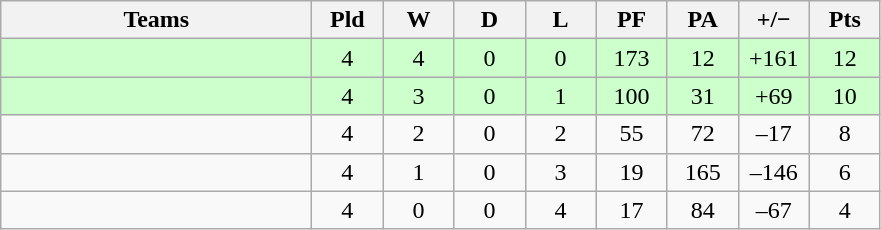<table class="wikitable" style="text-align: center;">
<tr>
<th width="200">Teams</th>
<th width="40">Pld</th>
<th width="40">W</th>
<th width="40">D</th>
<th width="40">L</th>
<th width="40">PF</th>
<th width="40">PA</th>
<th width="40">+/−</th>
<th width="40">Pts</th>
</tr>
<tr bgcolor=ccffcc>
<td align=left></td>
<td>4</td>
<td>4</td>
<td>0</td>
<td>0</td>
<td>173</td>
<td>12</td>
<td>+161</td>
<td>12</td>
</tr>
<tr bgcolor="ccffcc">
<td align="left"></td>
<td>4</td>
<td>3</td>
<td>0</td>
<td>1</td>
<td>100</td>
<td>31</td>
<td>+69</td>
<td>10</td>
</tr>
<tr>
<td align="left"></td>
<td>4</td>
<td>2</td>
<td>0</td>
<td>2</td>
<td>55</td>
<td>72</td>
<td>–17</td>
<td>8</td>
</tr>
<tr>
<td align="left"></td>
<td>4</td>
<td>1</td>
<td>0</td>
<td>3</td>
<td>19</td>
<td>165</td>
<td>–146</td>
<td>6</td>
</tr>
<tr>
<td align="left"></td>
<td>4</td>
<td>0</td>
<td>0</td>
<td>4</td>
<td>17</td>
<td>84</td>
<td>–67</td>
<td>4</td>
</tr>
</table>
